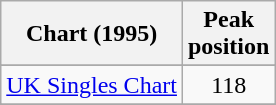<table class="wikitable sortable" style="text-align:left">
<tr>
<th align="left">Chart (1995)</th>
<th align="left">Peak<br>position</th>
</tr>
<tr>
</tr>
<tr>
<td align="left"><a href='#'>UK Singles Chart</a></td>
<td align="center">118</td>
</tr>
<tr>
</tr>
<tr>
</tr>
<tr>
</tr>
</table>
